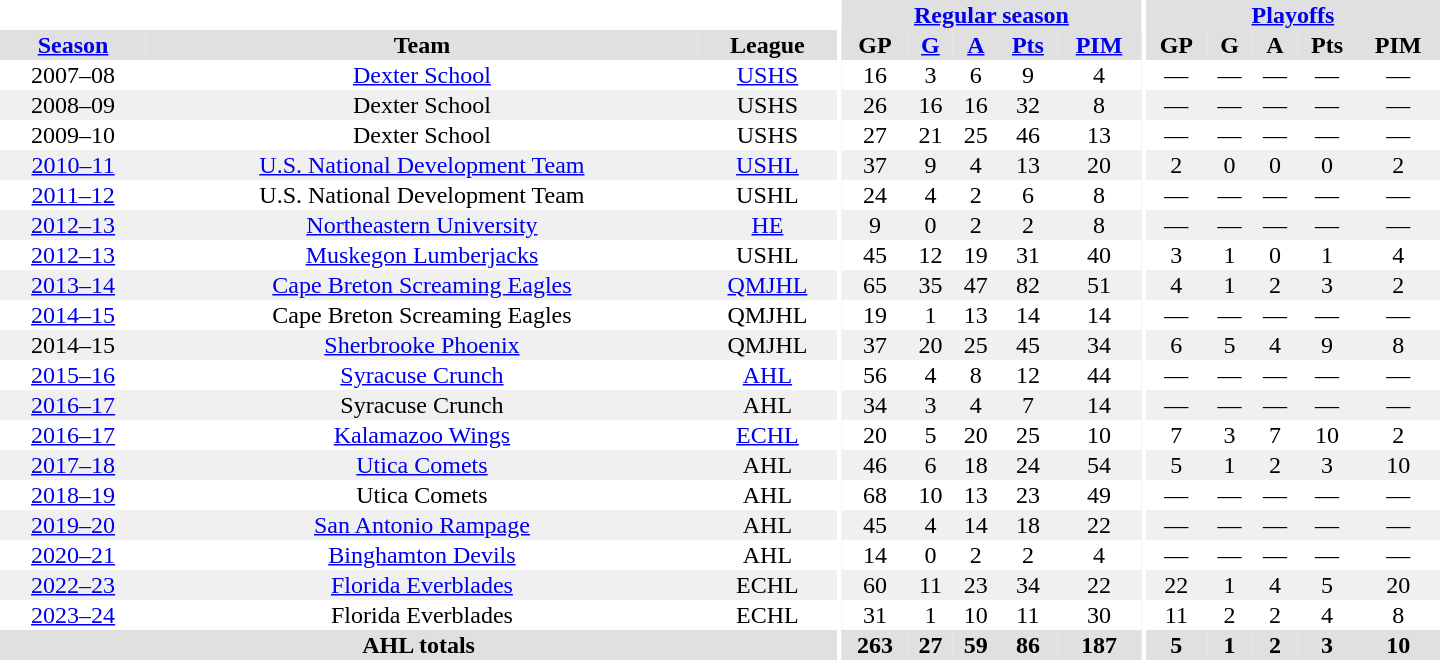<table border="0" cellpadding="1" cellspacing="0" style="text-align:center; width:60em">
<tr bgcolor="#e0e0e0">
<th colspan="3" bgcolor="#ffffff"></th>
<th rowspan="99" bgcolor="#ffffff"></th>
<th colspan="5"><a href='#'>Regular season</a></th>
<th rowspan="99" bgcolor="#ffffff"></th>
<th colspan="5"><a href='#'>Playoffs</a></th>
</tr>
<tr bgcolor="#e0e0e0">
<th><a href='#'>Season</a></th>
<th>Team</th>
<th>League</th>
<th>GP</th>
<th><a href='#'>G</a></th>
<th><a href='#'>A</a></th>
<th><a href='#'>Pts</a></th>
<th><a href='#'>PIM</a></th>
<th>GP</th>
<th>G</th>
<th>A</th>
<th>Pts</th>
<th>PIM</th>
</tr>
<tr>
<td>2007–08</td>
<td><a href='#'>Dexter School</a></td>
<td><a href='#'>USHS</a></td>
<td>16</td>
<td>3</td>
<td>6</td>
<td>9</td>
<td>4</td>
<td>—</td>
<td>—</td>
<td>—</td>
<td>—</td>
<td>—</td>
</tr>
<tr bgcolor="#f0f0f0">
<td>2008–09</td>
<td>Dexter School</td>
<td>USHS</td>
<td>26</td>
<td>16</td>
<td>16</td>
<td>32</td>
<td>8</td>
<td>—</td>
<td>—</td>
<td>—</td>
<td>—</td>
<td>—</td>
</tr>
<tr>
<td>2009–10</td>
<td>Dexter School</td>
<td>USHS</td>
<td>27</td>
<td>21</td>
<td>25</td>
<td>46</td>
<td>13</td>
<td>—</td>
<td>—</td>
<td>—</td>
<td>—</td>
<td>—</td>
</tr>
<tr bgcolor="#f0f0f0">
<td><a href='#'>2010–11</a></td>
<td><a href='#'>U.S. National Development Team</a></td>
<td><a href='#'>USHL</a></td>
<td>37</td>
<td>9</td>
<td>4</td>
<td>13</td>
<td>20</td>
<td>2</td>
<td>0</td>
<td>0</td>
<td>0</td>
<td>2</td>
</tr>
<tr>
<td><a href='#'>2011–12</a></td>
<td>U.S. National Development Team</td>
<td>USHL</td>
<td>24</td>
<td>4</td>
<td>2</td>
<td>6</td>
<td>8</td>
<td>—</td>
<td>—</td>
<td>—</td>
<td>—</td>
<td>—</td>
</tr>
<tr bgcolor="#f0f0f0">
<td><a href='#'>2012–13</a></td>
<td><a href='#'>Northeastern University</a></td>
<td><a href='#'>HE</a></td>
<td>9</td>
<td>0</td>
<td>2</td>
<td>2</td>
<td>8</td>
<td>—</td>
<td>—</td>
<td>—</td>
<td>—</td>
<td>—</td>
</tr>
<tr>
<td><a href='#'>2012–13</a></td>
<td><a href='#'>Muskegon Lumberjacks</a></td>
<td>USHL</td>
<td>45</td>
<td>12</td>
<td>19</td>
<td>31</td>
<td>40</td>
<td>3</td>
<td>1</td>
<td>0</td>
<td>1</td>
<td>4</td>
</tr>
<tr bgcolor="#f0f0f0">
<td><a href='#'>2013–14</a></td>
<td><a href='#'>Cape Breton Screaming Eagles</a></td>
<td><a href='#'>QMJHL</a></td>
<td>65</td>
<td>35</td>
<td>47</td>
<td>82</td>
<td>51</td>
<td>4</td>
<td>1</td>
<td>2</td>
<td>3</td>
<td>2</td>
</tr>
<tr>
<td><a href='#'>2014–15</a></td>
<td>Cape Breton Screaming Eagles</td>
<td>QMJHL</td>
<td>19</td>
<td>1</td>
<td>13</td>
<td>14</td>
<td>14</td>
<td>—</td>
<td>—</td>
<td>—</td>
<td>—</td>
<td>—</td>
</tr>
<tr bgcolor="#f0f0f0">
<td>2014–15</td>
<td><a href='#'>Sherbrooke Phoenix</a></td>
<td>QMJHL</td>
<td>37</td>
<td>20</td>
<td>25</td>
<td>45</td>
<td>34</td>
<td>6</td>
<td>5</td>
<td>4</td>
<td>9</td>
<td>8</td>
</tr>
<tr>
<td><a href='#'>2015–16</a></td>
<td><a href='#'>Syracuse Crunch</a></td>
<td><a href='#'>AHL</a></td>
<td>56</td>
<td>4</td>
<td>8</td>
<td>12</td>
<td>44</td>
<td>—</td>
<td>—</td>
<td>—</td>
<td>—</td>
<td>—</td>
</tr>
<tr bgcolor="#f0f0f0">
<td><a href='#'>2016–17</a></td>
<td>Syracuse Crunch</td>
<td>AHL</td>
<td>34</td>
<td>3</td>
<td>4</td>
<td>7</td>
<td>14</td>
<td>—</td>
<td>—</td>
<td>—</td>
<td>—</td>
<td>—</td>
</tr>
<tr>
<td><a href='#'>2016–17</a></td>
<td><a href='#'>Kalamazoo Wings</a></td>
<td><a href='#'>ECHL</a></td>
<td>20</td>
<td>5</td>
<td>20</td>
<td>25</td>
<td>10</td>
<td>7</td>
<td>3</td>
<td>7</td>
<td>10</td>
<td>2</td>
</tr>
<tr bgcolor="#f0f0f0">
<td><a href='#'>2017–18</a></td>
<td><a href='#'>Utica Comets</a></td>
<td>AHL</td>
<td>46</td>
<td>6</td>
<td>18</td>
<td>24</td>
<td>54</td>
<td>5</td>
<td>1</td>
<td>2</td>
<td>3</td>
<td>10</td>
</tr>
<tr>
<td><a href='#'>2018–19</a></td>
<td>Utica Comets</td>
<td>AHL</td>
<td>68</td>
<td>10</td>
<td>13</td>
<td>23</td>
<td>49</td>
<td>—</td>
<td>—</td>
<td>—</td>
<td>—</td>
<td>—</td>
</tr>
<tr bgcolor="#f0f0f0">
<td><a href='#'>2019–20</a></td>
<td><a href='#'>San Antonio Rampage</a></td>
<td>AHL</td>
<td>45</td>
<td>4</td>
<td>14</td>
<td>18</td>
<td>22</td>
<td>—</td>
<td>—</td>
<td>—</td>
<td>—</td>
<td>—</td>
</tr>
<tr>
<td><a href='#'>2020–21</a></td>
<td><a href='#'>Binghamton Devils</a></td>
<td>AHL</td>
<td>14</td>
<td>0</td>
<td>2</td>
<td>2</td>
<td>4</td>
<td>—</td>
<td>—</td>
<td>—</td>
<td>—</td>
<td>—</td>
</tr>
<tr bgcolor="#f0f0f0">
<td><a href='#'>2022–23</a></td>
<td><a href='#'>Florida Everblades</a></td>
<td>ECHL</td>
<td>60</td>
<td>11</td>
<td>23</td>
<td>34</td>
<td>22</td>
<td>22</td>
<td>1</td>
<td>4</td>
<td>5</td>
<td>20</td>
</tr>
<tr>
<td><a href='#'>2023–24</a></td>
<td>Florida Everblades</td>
<td>ECHL</td>
<td>31</td>
<td>1</td>
<td>10</td>
<td>11</td>
<td>30</td>
<td>11</td>
<td>2</td>
<td>2</td>
<td>4</td>
<td>8</td>
</tr>
<tr bgcolor="#e0e0e0">
<th colspan="3">AHL totals</th>
<th>263</th>
<th>27</th>
<th>59</th>
<th>86</th>
<th>187</th>
<th>5</th>
<th>1</th>
<th>2</th>
<th>3</th>
<th>10</th>
</tr>
</table>
